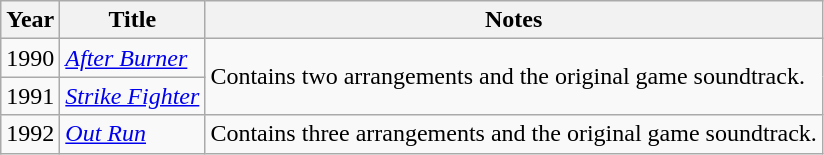<table class="wikitable">
<tr>
<th>Year</th>
<th>Title</th>
<th>Notes</th>
</tr>
<tr>
<td>1990</td>
<td><em><a href='#'>After Burner</a></em></td>
<td rowspan ="2">Contains two arrangements and the original game soundtrack.</td>
</tr>
<tr>
<td>1991</td>
<td><em><a href='#'>Strike Fighter</a></em></td>
</tr>
<tr>
<td>1992</td>
<td><em><a href='#'>Out Run</a></em></td>
<td>Contains three arrangements and the original game soundtrack.</td>
</tr>
</table>
